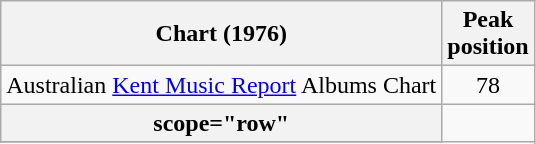<table class="wikitable sortable plainrowheaders" style="text-align:center">
<tr>
<th scope="col">Chart (1976)</th>
<th scope="col">Peak<br>position</th>
</tr>
<tr>
<td>Australian <a href='#'>Kent Music Report</a> Albums Chart</td>
<td align="center">78</td>
</tr>
<tr>
<th>scope="row"</th>
</tr>
<tr>
</tr>
</table>
